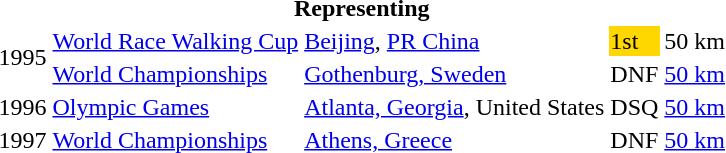<table>
<tr>
<th colspan="5">Representing </th>
</tr>
<tr>
<td rowspan=2>1995</td>
<td><a href='#'>World Race Walking Cup</a></td>
<td><a href='#'>Beijing</a>, <a href='#'>PR China</a></td>
<td bgcolor="gold">1st</td>
<td>50 km</td>
</tr>
<tr>
<td><a href='#'>World Championships</a></td>
<td><a href='#'>Gothenburg, Sweden</a></td>
<td>DNF</td>
<td><a href='#'>50 km</a></td>
</tr>
<tr>
<td>1996</td>
<td><a href='#'>Olympic Games</a></td>
<td><a href='#'>Atlanta, Georgia</a>, United States</td>
<td>DSQ</td>
<td><a href='#'>50 km</a></td>
</tr>
<tr>
<td>1997</td>
<td><a href='#'>World Championships</a></td>
<td><a href='#'>Athens, Greece</a></td>
<td align="center">DNF</td>
<td><a href='#'>50 km</a></td>
</tr>
</table>
